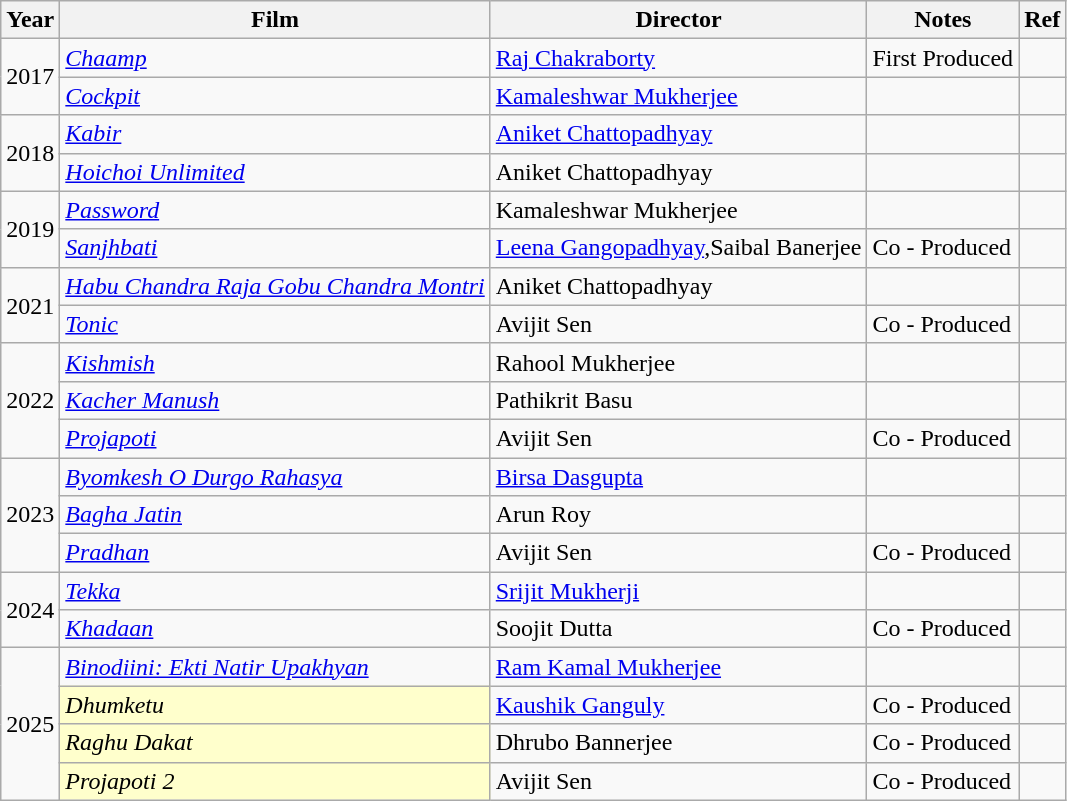<table class="wikitable sortable">
<tr>
<th>Year</th>
<th>Film</th>
<th>Director</th>
<th>Notes</th>
<th>Ref</th>
</tr>
<tr>
<td rowspan="2">2017</td>
<td><em><a href='#'>Chaamp</a></em></td>
<td><a href='#'>Raj Chakraborty</a></td>
<td>First Produced</td>
<td></td>
</tr>
<tr>
<td><em><a href='#'>Cockpit</a></em></td>
<td><a href='#'>Kamaleshwar Mukherjee</a></td>
<td></td>
<td></td>
</tr>
<tr>
<td rowspan="2">2018</td>
<td><em><a href='#'>Kabir</a></em></td>
<td><a href='#'>Aniket Chattopadhyay</a></td>
<td></td>
<td></td>
</tr>
<tr>
<td><em><a href='#'>Hoichoi Unlimited</a></em></td>
<td>Aniket Chattopadhyay</td>
<td></td>
<td></td>
</tr>
<tr>
<td rowspan="2">2019</td>
<td><em><a href='#'>Password</a></em></td>
<td>Kamaleshwar Mukherjee</td>
<td></td>
<td></td>
</tr>
<tr>
<td><em><a href='#'>Sanjhbati</a></em></td>
<td><a href='#'>Leena Gangopadhyay</a>,Saibal Banerjee</td>
<td>Co - Produced</td>
<td></td>
</tr>
<tr>
<td rowspan="2">2021</td>
<td><em><a href='#'>Habu Chandra Raja Gobu Chandra Montri</a></em></td>
<td>Aniket Chattopadhyay</td>
<td></td>
<td></td>
</tr>
<tr>
<td><em><a href='#'>Tonic</a></em></td>
<td>Avijit Sen</td>
<td>Co - Produced</td>
<td></td>
</tr>
<tr>
<td rowspan="3">2022</td>
<td><em><a href='#'>Kishmish</a></em></td>
<td>Rahool Mukherjee</td>
<td></td>
<td></td>
</tr>
<tr>
<td><em><a href='#'>Kacher Manush</a></em></td>
<td>Pathikrit Basu</td>
<td></td>
<td></td>
</tr>
<tr>
<td><em><a href='#'>Projapoti</a></em></td>
<td>Avijit Sen</td>
<td>Co - Produced</td>
<td></td>
</tr>
<tr>
<td rowspan="3">2023</td>
<td><em><a href='#'>Byomkesh O Durgo Rahasya</a></em></td>
<td><a href='#'>Birsa Dasgupta</a></td>
<td></td>
<td></td>
</tr>
<tr>
<td><em><a href='#'>Bagha Jatin</a></em></td>
<td>Arun Roy</td>
<td></td>
<td></td>
</tr>
<tr>
<td><em><a href='#'>Pradhan</a></em></td>
<td>Avijit Sen</td>
<td>Co - Produced</td>
<td></td>
</tr>
<tr>
<td rowspan="2">2024</td>
<td><em><a href='#'>Tekka</a></em></td>
<td><a href='#'>Srijit Mukherji</a></td>
<td></td>
<td></td>
</tr>
<tr>
<td><em><a href='#'>Khadaan</a></em></td>
<td>Soojit Dutta</td>
<td>Co - Produced</td>
<td></td>
</tr>
<tr>
<td rowspan="4">2025</td>
<td><em><a href='#'>Binodiini: Ekti Natir Upakhyan</a></em></td>
<td><a href='#'>Ram Kamal Mukherjee</a></td>
<td></td>
<td></td>
</tr>
<tr>
<td style="background:#ffc;"><em>Dhumketu</em> </td>
<td><a href='#'>Kaushik Ganguly</a></td>
<td>Co - Produced</td>
<td></td>
</tr>
<tr>
<td style="background:#ffc;"><em>Raghu Dakat</em> </td>
<td>Dhrubo Bannerjee</td>
<td>Co - Produced</td>
<td></td>
</tr>
<tr>
<td style="background:#ffc;"><em>Projapoti 2</em> </td>
<td>Avijit Sen</td>
<td>Co - Produced</td>
<td></td>
</tr>
</table>
